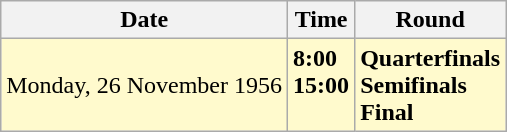<table class="wikitable">
<tr>
<th>Date</th>
<th>Time</th>
<th>Round</th>
</tr>
<tr style=background:lemonchiffon>
<td>Monday, 26 November 1956</td>
<td><strong>8:00</strong><br><strong>15:00</strong><br> </td>
<td><strong>Quarterfinals</strong><br><strong>Semifinals</strong><br><strong>Final</strong></td>
</tr>
</table>
